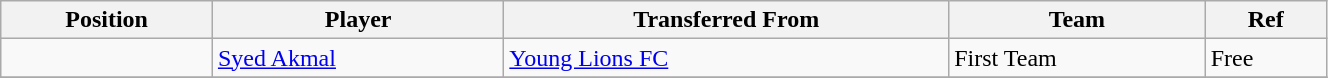<table class="wikitable sortable" style="width:70%; text-align:center; font-size:100%; text-align:left;">
<tr>
<th><strong>Position</strong></th>
<th><strong>Player</strong></th>
<th><strong>Transferred From</strong></th>
<th><strong>Team</strong></th>
<th><strong>Ref</strong></th>
</tr>
<tr>
<td></td>
<td> <a href='#'>Syed Akmal</a></td>
<td> <a href='#'>Young Lions FC</a></td>
<td>First Team</td>
<td>Free</td>
</tr>
<tr>
</tr>
</table>
